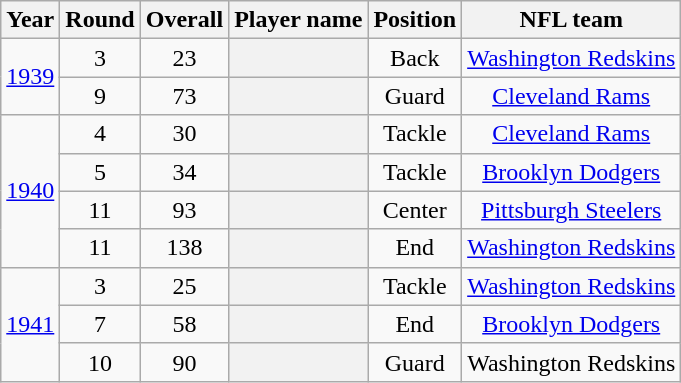<table class="wikitable sortable" style="text-align:center">
<tr>
<th scope="col">Year</th>
<th scope="col">Round</th>
<th scope="col">Overall</th>
<th scope="col">Player name</th>
<th scope="col">Position</th>
<th scope="col">NFL team</th>
</tr>
<tr>
<td rowspan=2><a href='#'>1939</a></td>
<td>3</td>
<td>23</td>
<th></th>
<td>Back</td>
<td><a href='#'>Washington Redskins</a></td>
</tr>
<tr>
<td>9</td>
<td>73</td>
<th></th>
<td>Guard</td>
<td><a href='#'>Cleveland Rams</a></td>
</tr>
<tr>
<td rowspan=4><a href='#'>1940</a></td>
<td>4</td>
<td>30</td>
<th></th>
<td>Tackle</td>
<td><a href='#'>Cleveland Rams</a></td>
</tr>
<tr>
<td>5</td>
<td>34</td>
<th></th>
<td>Tackle</td>
<td><a href='#'>Brooklyn Dodgers</a></td>
</tr>
<tr>
<td>11</td>
<td>93</td>
<th></th>
<td>Center</td>
<td><a href='#'>Pittsburgh Steelers</a></td>
</tr>
<tr>
<td>11</td>
<td>138</td>
<th></th>
<td>End</td>
<td><a href='#'>Washington Redskins</a></td>
</tr>
<tr>
<td rowspan=3><a href='#'>1941</a></td>
<td>3</td>
<td>25</td>
<th></th>
<td>Tackle</td>
<td><a href='#'>Washington Redskins</a></td>
</tr>
<tr>
<td>7</td>
<td>58</td>
<th></th>
<td>End</td>
<td><a href='#'>Brooklyn Dodgers</a></td>
</tr>
<tr>
<td>10</td>
<td>90</td>
<th></th>
<td>Guard</td>
<td>Washington Redskins</td>
</tr>
</table>
